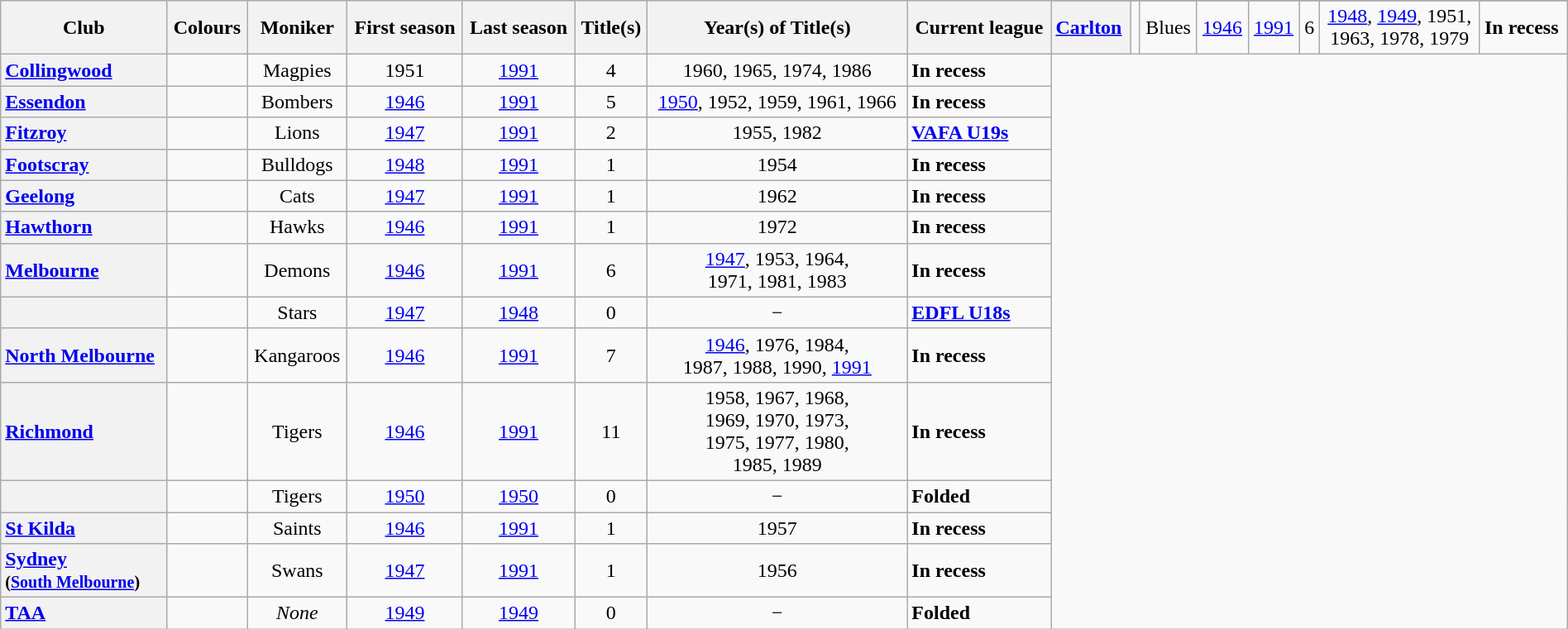<table class="wikitable sortable" style="text-align:center; width:100%">
<tr>
<th rowspan=2>Club</th>
<th rowspan=2 class=unsortable>Colours</th>
<th rowspan=2>Moniker</th>
<th rowspan=2>First season</th>
<th rowspan=2>Last season</th>
<th rowspan=2>Title(s)</th>
<th rowspan=2>Year(s) of Title(s)</th>
<th rowspan=2>Current league</th>
</tr>
<tr>
<th style=text-align:left><a href='#'>Carlton</a></th>
<td></td>
<td align=centre>Blues</td>
<td align=centre><a href='#'>1946</a></td>
<td align=centre><a href='#'>1991</a></td>
<td align=centre>6</td>
<td align=centre><a href='#'>1948</a>, <a href='#'>1949</a>, 1951,<br>1963, 1978, 1979</td>
<td align=left><strong>In recess</strong></td>
</tr>
<tr>
<th style=text-align:left><a href='#'>Collingwood</a></th>
<td></td>
<td align=centre>Magpies</td>
<td align=centre>1951</td>
<td align=centre><a href='#'>1991</a></td>
<td align=centre>4</td>
<td align=centre>1960, 1965, 1974, 1986</td>
<td align=left><strong>In recess</strong></td>
</tr>
<tr>
<th style=text-align:left><a href='#'>Essendon</a></th>
<td></td>
<td align=centre>Bombers</td>
<td align=centre><a href='#'>1946</a></td>
<td align=centre><a href='#'>1991</a></td>
<td align=centre>5</td>
<td align=centre><a href='#'>1950</a>, 1952, 1959, 1961, 1966</td>
<td align=left><strong>In recess</strong></td>
</tr>
<tr>
<th style=text-align:left><a href='#'>Fitzroy</a></th>
<td></td>
<td align=centre>Lions</td>
<td align=centre><a href='#'>1947</a></td>
<td align=centre><a href='#'>1991</a></td>
<td align=centre>2</td>
<td align=centre>1955, 1982</td>
<td align=left><strong><a href='#'>VAFA U19s</a></strong></td>
</tr>
<tr>
<th style=text-align:left><a href='#'>Footscray</a></th>
<td></td>
<td align=centre>Bulldogs</td>
<td align=centre><a href='#'>1948</a></td>
<td align=centre><a href='#'>1991</a></td>
<td align=centre>1</td>
<td align=centre>1954</td>
<td align=left><strong>In recess</strong></td>
</tr>
<tr>
<th style=text-align:left><a href='#'>Geelong</a></th>
<td></td>
<td align=centre>Cats</td>
<td align=centre><a href='#'>1947</a></td>
<td align=centre><a href='#'>1991</a></td>
<td align=centre>1</td>
<td align=centre>1962</td>
<td align=left><strong>In recess</strong></td>
</tr>
<tr>
<th style=text-align:left><a href='#'>Hawthorn</a></th>
<td></td>
<td align=centre>Hawks</td>
<td align=centre><a href='#'>1946</a></td>
<td align=centre><a href='#'>1991</a></td>
<td align=centre>1</td>
<td align=centre>1972</td>
<td align=left><strong>In recess</strong></td>
</tr>
<tr>
<th style=text-align:left><a href='#'>Melbourne</a></th>
<td></td>
<td align=centre>Demons</td>
<td align=centre><a href='#'>1946</a></td>
<td align=centre><a href='#'>1991</a></td>
<td align=centre>6</td>
<td align=centre><a href='#'>1947</a>, 1953, 1964,<br>1971, 1981, 1983</td>
<td align=left><strong>In recess</strong></td>
</tr>
<tr>
<th style=text-align:left></th>
<td></td>
<td align=centre>Stars</td>
<td align=centre><a href='#'>1947</a></td>
<td align=centre><a href='#'>1948</a></td>
<td align=centre>0</td>
<td align=centre>−</td>
<td align=left><strong><a href='#'>EDFL U18s</a></strong></td>
</tr>
<tr>
<th style=text-align:left><a href='#'>North Melbourne</a></th>
<td></td>
<td align=centre>Kangaroos</td>
<td align=centre><a href='#'>1946</a></td>
<td align=centre><a href='#'>1991</a></td>
<td align=centre>7</td>
<td align=centre><a href='#'>1946</a>, 1976, 1984,<br>1987, 1988, 1990, <a href='#'>1991</a></td>
<td align=left><strong>In recess</strong></td>
</tr>
<tr>
<th style=text-align:left><a href='#'>Richmond</a></th>
<td></td>
<td align=centre>Tigers</td>
<td align=centre><a href='#'>1946</a></td>
<td align=centre><a href='#'>1991</a></td>
<td align=centre>11</td>
<td align=centre>1958, 1967, 1968,<br>1969, 1970, 1973,<br>1975, 1977, 1980,<br>1985, 1989</td>
<td align=left><strong>In recess</strong></td>
</tr>
<tr>
<th style=text-align:left></th>
<td></td>
<td align=centre>Tigers</td>
<td align=centre><a href='#'>1950</a></td>
<td align=centre><a href='#'>1950</a></td>
<td align=centre>0</td>
<td align=centre>−</td>
<td align=left><strong>Folded</strong> <br> </td>
</tr>
<tr>
<th style=text-align:left><a href='#'>St Kilda</a></th>
<td></td>
<td align=centre>Saints</td>
<td align=centre><a href='#'>1946</a></td>
<td align=centre><a href='#'>1991</a></td>
<td align=centre>1</td>
<td align=centre>1957</td>
<td align=left><strong>In recess</strong></td>
</tr>
<tr>
<th style=text-align:left><a href='#'>Sydney</a> <br> <small> (<a href='#'>South Melbourne</a>)</small></th>
<td></td>
<td align=centre>Swans</td>
<td align=centre><a href='#'>1947</a></td>
<td align=centre><a href='#'>1991</a></td>
<td align=centre>1</td>
<td align=centre>1956</td>
<td align=left><strong>In recess</strong></td>
</tr>
<tr>
<th style=text-align:left><a href='#'>TAA</a></th>
<td></td>
<td align=centre><em>None</em></td>
<td align=centre><a href='#'>1949</a></td>
<td align=centre><a href='#'>1949</a></td>
<td align=centre>0</td>
<td align=centre>−</td>
<td align=left><strong>Folded</strong> <br> </td>
</tr>
</table>
